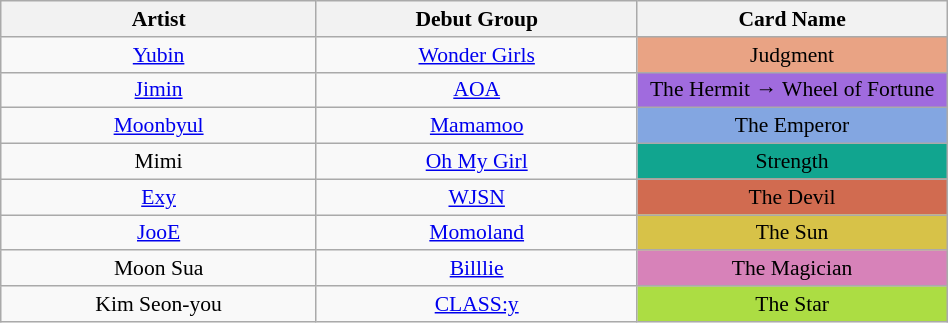<table class="wikitable" style="text-align:center; width:50%; font-size: 90%;">
<tr>
<th scope="col" style="width:10%;">Artist</th>
<th scope="col" style="width:10%;">Debut Group</th>
<th scope="col" style="width:10%;">Card Name</th>
</tr>
<tr>
<td><a href='#'>Yubin</a></td>
<td><a href='#'>Wonder Girls</a></td>
<td style="background-color:#E9A384">Judgment</td>
</tr>
<tr>
<td><a href='#'>Jimin</a></td>
<td><a href='#'>AOA</a></td>
<td style="background-color:#A06BDE">The Hermit → Wheel of Fortune</td>
</tr>
<tr>
<td><a href='#'>Moonbyul</a></td>
<td><a href='#'>Mamamoo</a></td>
<td style="background-color:#83A6E1">The Emperor</td>
</tr>
<tr>
<td>Mimi</td>
<td><a href='#'>Oh My Girl</a></td>
<td style="background-color:#11A58F">Strength</td>
</tr>
<tr>
<td><a href='#'>Exy</a></td>
<td><a href='#'>WJSN</a></td>
<td style="background-color:#D16B50">The Devil</td>
</tr>
<tr>
<td><a href='#'>JooE</a></td>
<td><a href='#'>Momoland</a></td>
<td style="background-color:#D7C248">The Sun</td>
</tr>
<tr>
<td>Moon Sua</td>
<td><a href='#'>Billlie</a></td>
<td style="background-color:#D782B9">The Magician</td>
</tr>
<tr>
<td>Kim Seon-you</td>
<td><a href='#'>CLASS:y</a></td>
<td style="background-color:#ACDD43">The Star</td>
</tr>
</table>
